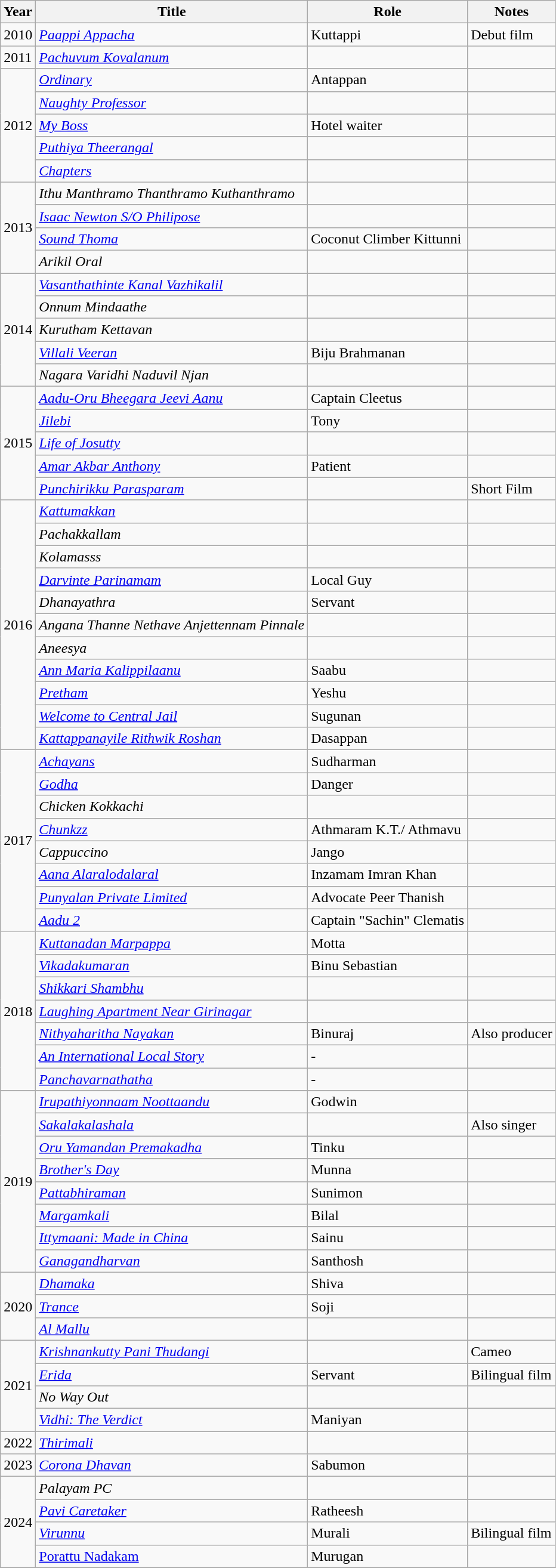<table class="wikitable sortable">
<tr>
<th>Year</th>
<th>Title</th>
<th>Role</th>
<th class="unsortable">Notes</th>
</tr>
<tr>
<td>2010</td>
<td><em><a href='#'>Paappi Appacha</a></em></td>
<td>Kuttappi</td>
<td>Debut film</td>
</tr>
<tr>
<td>2011</td>
<td><em><a href='#'>Pachuvum Kovalanum</a></em></td>
<td></td>
<td></td>
</tr>
<tr>
<td rowspan=5>2012</td>
<td><em><a href='#'>Ordinary</a></em></td>
<td>Antappan</td>
<td></td>
</tr>
<tr>
<td><em><a href='#'>Naughty Professor</a></em></td>
<td></td>
<td></td>
</tr>
<tr>
<td><em><a href='#'>My Boss</a></em></td>
<td>Hotel waiter</td>
<td></td>
</tr>
<tr>
<td><em><a href='#'>Puthiya Theerangal</a></em></td>
<td></td>
<td></td>
</tr>
<tr>
<td><em><a href='#'>Chapters</a></em></td>
<td></td>
<td></td>
</tr>
<tr>
<td rowspan=4>2013</td>
<td><em>Ithu Manthramo Thanthramo Kuthanthramo</em></td>
<td></td>
<td></td>
</tr>
<tr>
<td><em><a href='#'>Isaac Newton S/O Philipose</a></em></td>
<td></td>
<td></td>
</tr>
<tr>
<td><em><a href='#'>Sound Thoma</a></em></td>
<td>Coconut Climber Kittunni</td>
<td></td>
</tr>
<tr>
<td><em>Arikil Oral</em></td>
<td></td>
<td></td>
</tr>
<tr>
<td rowspan=5>2014</td>
<td><em><a href='#'>Vasanthathinte Kanal Vazhikalil</a></em></td>
<td></td>
<td></td>
</tr>
<tr>
<td><em>Onnum Mindaathe</em></td>
<td></td>
<td></td>
</tr>
<tr>
<td><em>Kurutham Kettavan</em></td>
<td></td>
<td></td>
</tr>
<tr>
<td><em><a href='#'>Villali Veeran</a></em></td>
<td>Biju Brahmanan</td>
<td></td>
</tr>
<tr>
<td><em>Nagara Varidhi Naduvil Njan</em></td>
<td></td>
<td></td>
</tr>
<tr>
<td rowspan=5>2015</td>
<td><em><a href='#'>Aadu-Oru Bheegara Jeevi Aanu</a></em></td>
<td>Captain Cleetus</td>
<td></td>
</tr>
<tr>
<td><em><a href='#'>Jilebi</a></em></td>
<td>Tony</td>
<td></td>
</tr>
<tr>
<td><em><a href='#'>Life of Josutty</a></em></td>
<td></td>
<td></td>
</tr>
<tr>
<td><em><a href='#'>Amar Akbar Anthony</a></em></td>
<td>Patient</td>
<td></td>
</tr>
<tr>
<td><em><a href='#'>Punchirikku Parasparam</a></em></td>
<td></td>
<td>Short Film</td>
</tr>
<tr>
<td rowspan=11>2016</td>
<td><em><a href='#'>Kattumakkan</a></em></td>
<td></td>
<td></td>
</tr>
<tr>
<td><em>Pachakkallam</em></td>
<td></td>
<td></td>
</tr>
<tr>
<td><em>Kolamasss</em></td>
<td></td>
<td></td>
</tr>
<tr>
<td><em><a href='#'>Darvinte Parinamam</a></em></td>
<td>Local Guy</td>
<td></td>
</tr>
<tr>
<td><em>Dhanayathra</em></td>
<td>Servant</td>
<td></td>
</tr>
<tr>
<td><em>Angana Thanne Nethave Anjettennam Pinnale</em></td>
<td></td>
<td></td>
</tr>
<tr>
<td><em>Aneesya</em></td>
<td></td>
<td></td>
</tr>
<tr>
<td><em><a href='#'>Ann Maria Kalippilaanu</a></em></td>
<td>Saabu</td>
<td></td>
</tr>
<tr>
<td><em><a href='#'>Pretham</a></em></td>
<td>Yeshu</td>
<td></td>
</tr>
<tr>
<td><em><a href='#'>Welcome to Central Jail</a></em></td>
<td>Sugunan</td>
<td></td>
</tr>
<tr>
<td><em><a href='#'>Kattappanayile Rithwik Roshan</a></em></td>
<td>Dasappan</td>
<td></td>
</tr>
<tr>
<td rowspan=8>2017</td>
<td><em><a href='#'>Achayans</a></em></td>
<td>Sudharman</td>
<td></td>
</tr>
<tr>
<td><em><a href='#'>Godha</a></em></td>
<td>Danger</td>
<td></td>
</tr>
<tr>
<td><em>Chicken Kokkachi</em></td>
<td></td>
<td></td>
</tr>
<tr>
<td><em><a href='#'>Chunkzz</a></em></td>
<td>Athmaram K.T./ Athmavu</td>
<td></td>
</tr>
<tr>
<td><em>Cappuccino</em></td>
<td>Jango</td>
<td></td>
</tr>
<tr>
<td><em><a href='#'>Aana Alaralodalaral</a></em></td>
<td>Inzamam Imran Khan</td>
<td></td>
</tr>
<tr>
<td><em><a href='#'>Punyalan Private Limited </a></em></td>
<td>Advocate Peer Thanish</td>
<td></td>
</tr>
<tr>
<td><em><a href='#'>Aadu 2</a></em></td>
<td>Captain "Sachin" Clematis</td>
<td></td>
</tr>
<tr>
<td rowspan=7>2018</td>
<td><em><a href='#'>Kuttanadan Marpappa</a></em></td>
<td>Motta</td>
<td></td>
</tr>
<tr>
<td><em><a href='#'>Vikadakumaran</a></em></td>
<td>Binu Sebastian</td>
<td></td>
</tr>
<tr>
<td><em><a href='#'>Shikkari Shambhu</a></em></td>
<td></td>
<td></td>
</tr>
<tr>
<td><em><a href='#'>Laughing Apartment Near Girinagar</a></em></td>
<td></td>
<td></td>
</tr>
<tr>
<td><em><a href='#'>Nithyaharitha Nayakan</a></em></td>
<td>Binuraj</td>
<td>Also producer</td>
</tr>
<tr>
<td><em><a href='#'>An International Local Story</a></em></td>
<td>-</td>
<td></td>
</tr>
<tr>
<td><em><a href='#'>Panchavarnathatha</a></em></td>
<td>-</td>
<td></td>
</tr>
<tr>
<td rowspan=8>2019</td>
<td><em><a href='#'>Irupathiyonnaam Noottaandu</a></em></td>
<td>Godwin</td>
<td></td>
</tr>
<tr>
<td><em><a href='#'>Sakalakalashala</a></em></td>
<td></td>
<td>Also singer</td>
</tr>
<tr>
<td><em><a href='#'>Oru Yamandan Premakadha</a></em></td>
<td>Tinku</td>
<td></td>
</tr>
<tr>
<td><em><a href='#'>Brother's Day</a></em></td>
<td>Munna</td>
<td></td>
</tr>
<tr>
<td><em><a href='#'>Pattabhiraman</a></em></td>
<td>Sunimon</td>
<td></td>
</tr>
<tr>
<td><em><a href='#'>Margamkali</a></em></td>
<td>Bilal</td>
<td></td>
</tr>
<tr>
<td><em><a href='#'>Ittymaani: Made in China</a></em></td>
<td>Sainu</td>
<td></td>
</tr>
<tr>
<td><em><a href='#'>Ganagandharvan</a></em></td>
<td>Santhosh</td>
<td></td>
</tr>
<tr>
<td rowspan=3>2020</td>
<td><em><a href='#'>Dhamaka</a></em></td>
<td>Shiva</td>
<td></td>
</tr>
<tr>
<td><em><a href='#'>Trance</a></em></td>
<td>Soji</td>
<td></td>
</tr>
<tr>
<td><em><a href='#'>Al Mallu</a></em></td>
<td></td>
<td></td>
</tr>
<tr>
<td rowspan=4>2021</td>
<td><em><a href='#'>Krishnankutty Pani Thudangi</a></em></td>
<td></td>
<td>Cameo</td>
</tr>
<tr>
<td><em><a href='#'>Erida</a></em></td>
<td>Servant</td>
<td>Bilingual film</td>
</tr>
<tr>
<td><em>No Way Out</em></td>
<td></td>
<td></td>
</tr>
<tr>
<td><em><a href='#'>Vidhi: The Verdict</a></em></td>
<td>Maniyan</td>
<td></td>
</tr>
<tr>
<td>2022</td>
<td><em><a href='#'>Thirimali</a></em></td>
<td></td>
<td></td>
</tr>
<tr>
<td>2023</td>
<td><em><a href='#'>Corona Dhavan</a></em></td>
<td>Sabumon</td>
<td></td>
</tr>
<tr>
<td rowspan=4>2024</td>
<td><em>Palayam PC</em></td>
<td></td>
<td></td>
</tr>
<tr>
<td><em><a href='#'>Pavi Caretaker</a></em></td>
<td>Ratheesh</td>
<td></td>
</tr>
<tr>
<td><em><a href='#'>Virunnu</a></em></td>
<td>Murali</td>
<td>Bilingual film</td>
</tr>
<tr>
<td><a href='#'>Porattu Nadakam</a></td>
<td>Murugan</td>
<td></td>
</tr>
<tr>
</tr>
</table>
